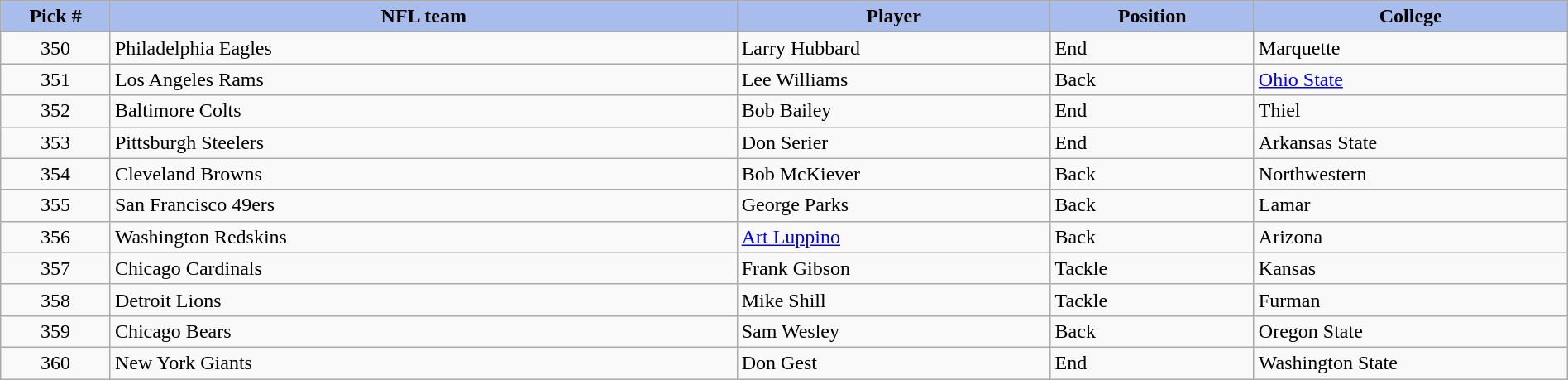<table class="wikitable sortable sortable" style="width: 100%">
<tr>
<th style="background:#A8BDEC;" width=7%>Pick #</th>
<th width=40% style="background:#A8BDEC;">NFL team</th>
<th width=20% style="background:#A8BDEC;">Player</th>
<th width=13% style="background:#A8BDEC;">Position</th>
<th style="background:#A8BDEC;">College</th>
</tr>
<tr>
<td align=center>350</td>
<td>Philadelphia Eagles</td>
<td>Larry Hubbard</td>
<td>End</td>
<td>Marquette</td>
</tr>
<tr>
<td align=center>351</td>
<td>Los Angeles Rams</td>
<td>Lee Williams</td>
<td>Back</td>
<td><a href='#'>Ohio State</a></td>
</tr>
<tr>
<td align=center>352</td>
<td>Baltimore Colts</td>
<td>Bob Bailey</td>
<td>End</td>
<td>Thiel</td>
</tr>
<tr>
<td align=center>353</td>
<td>Pittsburgh Steelers</td>
<td>Don Serier</td>
<td>End</td>
<td>Arkansas State</td>
</tr>
<tr>
<td align=center>354</td>
<td>Cleveland Browns</td>
<td>Bob McKiever</td>
<td>Back</td>
<td>Northwestern</td>
</tr>
<tr>
<td align=center>355</td>
<td>San Francisco 49ers</td>
<td>George Parks</td>
<td>Back</td>
<td>Lamar</td>
</tr>
<tr>
<td align=center>356</td>
<td>Washington Redskins</td>
<td><a href='#'>Art Luppino</a></td>
<td>Back</td>
<td>Arizona</td>
</tr>
<tr>
<td align=center>357</td>
<td>Chicago Cardinals</td>
<td>Frank Gibson</td>
<td>Tackle</td>
<td>Kansas</td>
</tr>
<tr>
<td align=center>358</td>
<td>Detroit Lions</td>
<td>Mike Shill</td>
<td>Tackle</td>
<td>Furman</td>
</tr>
<tr>
<td align=center>359</td>
<td>Chicago Bears</td>
<td>Sam Wesley</td>
<td>Back</td>
<td>Oregon State</td>
</tr>
<tr>
<td align=center>360</td>
<td>New York Giants</td>
<td>Don Gest</td>
<td>End</td>
<td>Washington State</td>
</tr>
</table>
